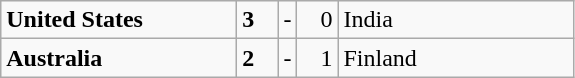<table class="wikitable">
<tr>
<td width=150> <strong>United States</strong></td>
<td style="width:20px; text-align:left;"><strong>3</strong></td>
<td>-</td>
<td style="width:20px; text-align:right;">0</td>
<td width=150> India</td>
</tr>
<tr>
<td> <strong>Australia</strong></td>
<td style="text-align:left;"><strong>2</strong></td>
<td>-</td>
<td style="text-align:right;">1</td>
<td> Finland</td>
</tr>
</table>
